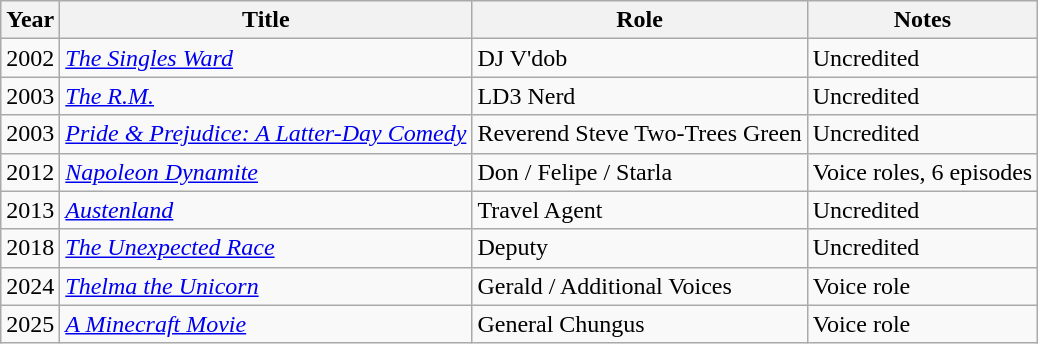<table class="wikitable">
<tr>
<th>Year</th>
<th>Title</th>
<th>Role</th>
<th>Notes</th>
</tr>
<tr>
<td>2002</td>
<td><em><a href='#'>The Singles Ward</a></em></td>
<td>DJ V'dob</td>
<td>Uncredited</td>
</tr>
<tr>
<td>2003</td>
<td><em><a href='#'>The R.M.</a></em></td>
<td>LD3 Nerd</td>
<td>Uncredited</td>
</tr>
<tr>
<td>2003</td>
<td><em><a href='#'>Pride & Prejudice: A Latter-Day Comedy</a></em></td>
<td>Reverend Steve Two-Trees Green</td>
<td>Uncredited</td>
</tr>
<tr>
<td>2012</td>
<td><em><a href='#'>Napoleon Dynamite</a></em></td>
<td>Don / Felipe / Starla</td>
<td>Voice roles, 6 episodes</td>
</tr>
<tr>
<td>2013</td>
<td><em><a href='#'>Austenland</a></em></td>
<td>Travel Agent</td>
<td>Uncredited</td>
</tr>
<tr>
<td>2018</td>
<td><em><a href='#'>The Unexpected Race</a></em></td>
<td>Deputy</td>
<td>Uncredited</td>
</tr>
<tr>
<td>2024</td>
<td><em><a href='#'>Thelma the Unicorn</a></em></td>
<td>Gerald / Additional Voices</td>
<td>Voice role</td>
</tr>
<tr>
<td>2025</td>
<td><em><a href='#'>A Minecraft Movie</a></em></td>
<td>General Chungus</td>
<td>Voice role</td>
</tr>
</table>
